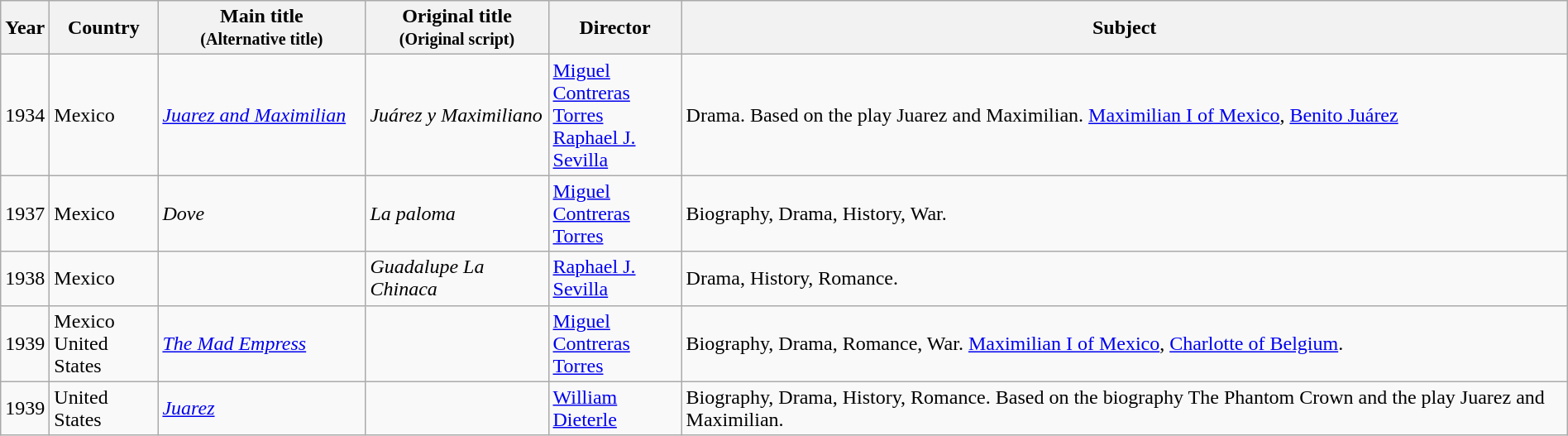<table class="wikitable sortable" style="width:100%;">
<tr>
<th>Year</th>
<th width= 80>Country</th>
<th class="unsortable" style="width:160px;">Main title<br><small>(Alternative title)</small></th>
<th class="unsortable" style="width:140px;">Original title<br><small>(Original script)</small></th>
<th width=100>Director</th>
<th class="unsortable">Subject</th>
</tr>
<tr>
<td>1934</td>
<td>Mexico</td>
<td><em><a href='#'>Juarez and Maximilian</a></em></td>
<td><em>Juárez y Maximiliano</em></td>
<td><a href='#'>Miguel Contreras Torres</a><br><a href='#'>Raphael J. Sevilla</a></td>
<td>Drama. Based on the play Juarez and Maximilian. <a href='#'>Maximilian I of Mexico</a>, <a href='#'>Benito Juárez</a></td>
</tr>
<tr>
<td>1937</td>
<td>Mexico</td>
<td><em>Dove</em></td>
<td><em>La paloma</em></td>
<td><a href='#'>Miguel Contreras Torres</a></td>
<td>Biography, Drama, History, War.</td>
</tr>
<tr>
<td>1938</td>
<td>Mexico</td>
<td></td>
<td><em>Guadalupe La Chinaca</em></td>
<td><a href='#'>Raphael J. Sevilla</a></td>
<td>Drama, History, Romance.</td>
</tr>
<tr>
<td>1939</td>
<td>Mexico<br>United States</td>
<td><em><a href='#'>The Mad Empress</a></em></td>
<td></td>
<td><a href='#'>Miguel Contreras Torres</a></td>
<td>Biography, Drama, Romance, War. <a href='#'>Maximilian I of Mexico</a>, <a href='#'>Charlotte of Belgium</a>.</td>
</tr>
<tr>
<td>1939</td>
<td>United States</td>
<td><em><a href='#'>Juarez</a></em></td>
<td></td>
<td><a href='#'>William Dieterle</a></td>
<td>Biography, Drama, History, Romance. Based on the biography The Phantom Crown and the play Juarez and Maximilian.</td>
</tr>
</table>
